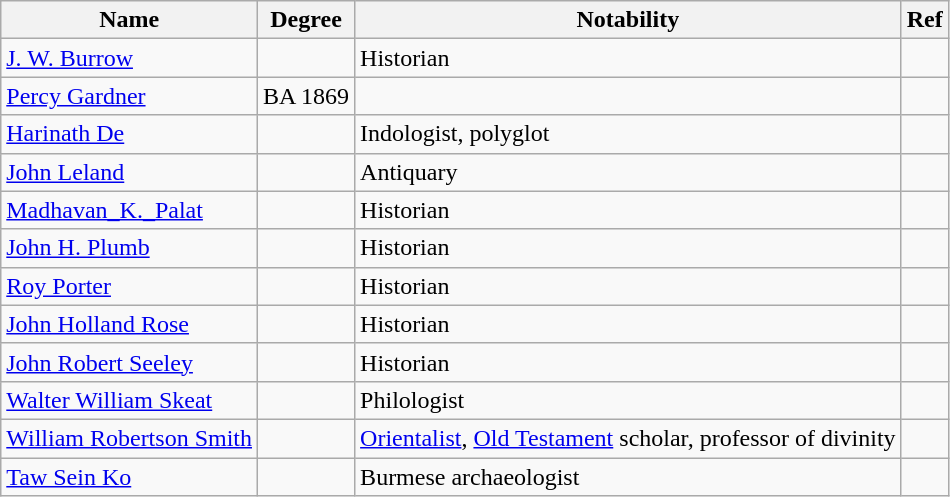<table class="wikitable">
<tr>
<th>Name</th>
<th>Degree</th>
<th>Notability</th>
<th>Ref</th>
</tr>
<tr>
<td><a href='#'>J. W. Burrow</a></td>
<td></td>
<td>Historian</td>
<td></td>
</tr>
<tr>
<td><a href='#'>Percy Gardner</a></td>
<td>BA 1869</td>
<td></td>
<td></td>
</tr>
<tr>
<td><a href='#'>Harinath De</a></td>
<td></td>
<td>Indologist, polyglot</td>
<td></td>
</tr>
<tr>
<td><a href='#'>John Leland</a></td>
<td></td>
<td>Antiquary</td>
<td></td>
</tr>
<tr>
<td><a href='#'>Madhavan_K._Palat</a></td>
<td></td>
<td>Historian</td>
<td></td>
</tr>
<tr>
<td><a href='#'>John H. Plumb</a></td>
<td></td>
<td>Historian</td>
<td></td>
</tr>
<tr>
<td><a href='#'>Roy Porter</a></td>
<td></td>
<td>Historian</td>
<td></td>
</tr>
<tr>
<td><a href='#'>John Holland Rose</a></td>
<td></td>
<td>Historian</td>
<td></td>
</tr>
<tr>
<td><a href='#'>John Robert Seeley</a></td>
<td></td>
<td>Historian</td>
<td></td>
</tr>
<tr>
<td><a href='#'>Walter William Skeat</a></td>
<td></td>
<td>Philologist</td>
<td></td>
</tr>
<tr>
<td><a href='#'>William Robertson Smith</a></td>
<td></td>
<td><a href='#'>Orientalist</a>, <a href='#'>Old Testament</a> scholar, professor of divinity</td>
<td></td>
</tr>
<tr>
<td><a href='#'>Taw Sein Ko</a></td>
<td></td>
<td>Burmese archaeologist</td>
<td></td>
</tr>
</table>
